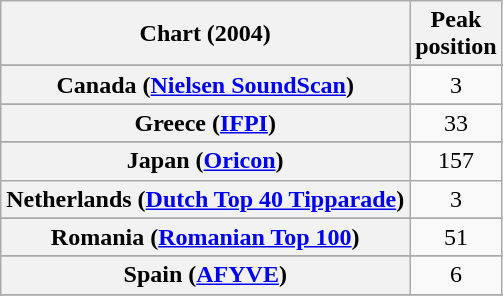<table class="wikitable sortable plainrowheaders" style="text-align:center">
<tr>
<th scope="col">Chart (2004)</th>
<th scope="col">Peak<br>position</th>
</tr>
<tr>
</tr>
<tr>
</tr>
<tr>
</tr>
<tr>
</tr>
<tr>
<th scope="row">Canada (<a href='#'>Nielsen SoundScan</a>)</th>
<td>3</td>
</tr>
<tr>
</tr>
<tr>
</tr>
<tr>
</tr>
<tr>
<th scope="row">Greece (<a href='#'>IFPI</a>)</th>
<td>33</td>
</tr>
<tr>
</tr>
<tr>
</tr>
<tr>
</tr>
<tr>
</tr>
<tr>
<th scope="row">Japan (<a href='#'>Oricon</a>)</th>
<td>157</td>
</tr>
<tr>
<th scope="row">Netherlands (<a href='#'>Dutch Top 40 Tipparade</a>)</th>
<td>3</td>
</tr>
<tr>
</tr>
<tr>
<th scope="row">Romania (<a href='#'>Romanian Top 100</a>)</th>
<td>51</td>
</tr>
<tr>
</tr>
<tr>
<th scope="row">Spain (<a href='#'>AFYVE</a>)</th>
<td>6</td>
</tr>
<tr>
</tr>
<tr>
</tr>
<tr>
</tr>
<tr>
</tr>
<tr>
</tr>
<tr>
</tr>
<tr>
</tr>
<tr>
</tr>
<tr>
</tr>
</table>
